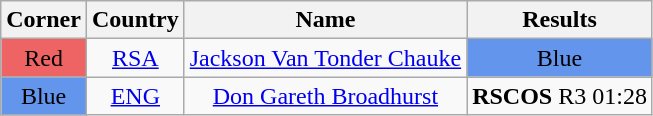<table class="wikitable" style="text-align:center">
<tr>
<th>Corner</th>
<th>Country</th>
<th>Name</th>
<th>Results</th>
</tr>
<tr>
<td bgcolor="#EE6363">Red</td>
<td><a href='#'>RSA</a></td>
<td><a href='#'>Jackson Van Tonder Chauke</a></td>
<td bgcolor="#6495ED">Blue</td>
</tr>
<tr>
<td bgcolor="#6495ED">Blue</td>
<td><a href='#'>ENG</a></td>
<td><a href='#'>Don Gareth Broadhurst</a></td>
<td><strong>RSCOS</strong> R3 01:28</td>
</tr>
</table>
